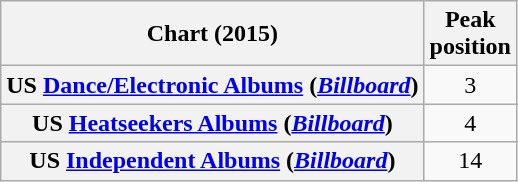<table class="wikitable plainrowheaders sortable" style="text-align:center;">
<tr>
<th scope="col">Chart (2015)</th>
<th scope="col">Peak<br>position</th>
</tr>
<tr>
<th scope="row">US <a href='#'>Dance/Electronic Albums</a> (<a href='#'><em>Billboard</em></a>)</th>
<td>3</td>
</tr>
<tr>
<th scope="row">US <a href='#'>Heatseekers Albums</a> (<a href='#'><em>Billboard</em></a>)</th>
<td>4</td>
</tr>
<tr>
<th scope="row">US <a href='#'>Independent Albums</a> (<a href='#'><em>Billboard</em></a>)</th>
<td>14</td>
</tr>
</table>
